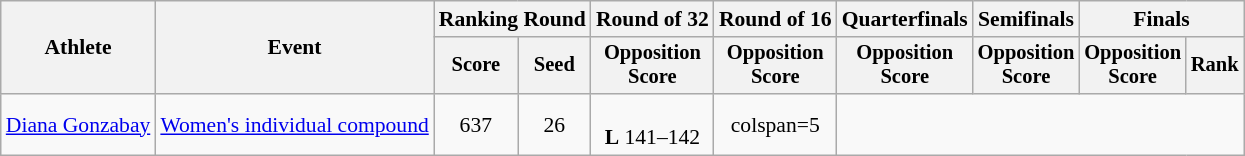<table class="wikitable" style="text-align: center; font-size:90%">
<tr>
<th rowspan="2">Athlete</th>
<th rowspan="2">Event</th>
<th colspan="2">Ranking Round</th>
<th>Round of 32</th>
<th>Round of 16</th>
<th>Quarterfinals</th>
<th>Semifinals</th>
<th colspan="2">Finals</th>
</tr>
<tr style="font-size:95%">
<th>Score</th>
<th>Seed</th>
<th>Opposition<br>Score</th>
<th>Opposition<br>Score</th>
<th>Opposition<br>Score</th>
<th>Opposition<br>Score</th>
<th>Opposition<br>Score</th>
<th>Rank</th>
</tr>
<tr align=center>
<td align=left><a href='#'>Diana Gonzabay</a></td>
<td align=left><a href='#'>Women's individual compound</a></td>
<td>637</td>
<td>26</td>
<td><br><strong>L</strong> 141–142</td>
<td>colspan=5 </td>
</tr>
</table>
